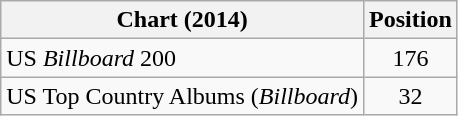<table class="wikitable">
<tr>
<th>Chart (2014)</th>
<th>Position</th>
</tr>
<tr>
<td>US <em>Billboard</em> 200</td>
<td style="text-align:center;">176</td>
</tr>
<tr>
<td>US Top Country Albums (<em>Billboard</em>)</td>
<td style="text-align:center;">32</td>
</tr>
</table>
